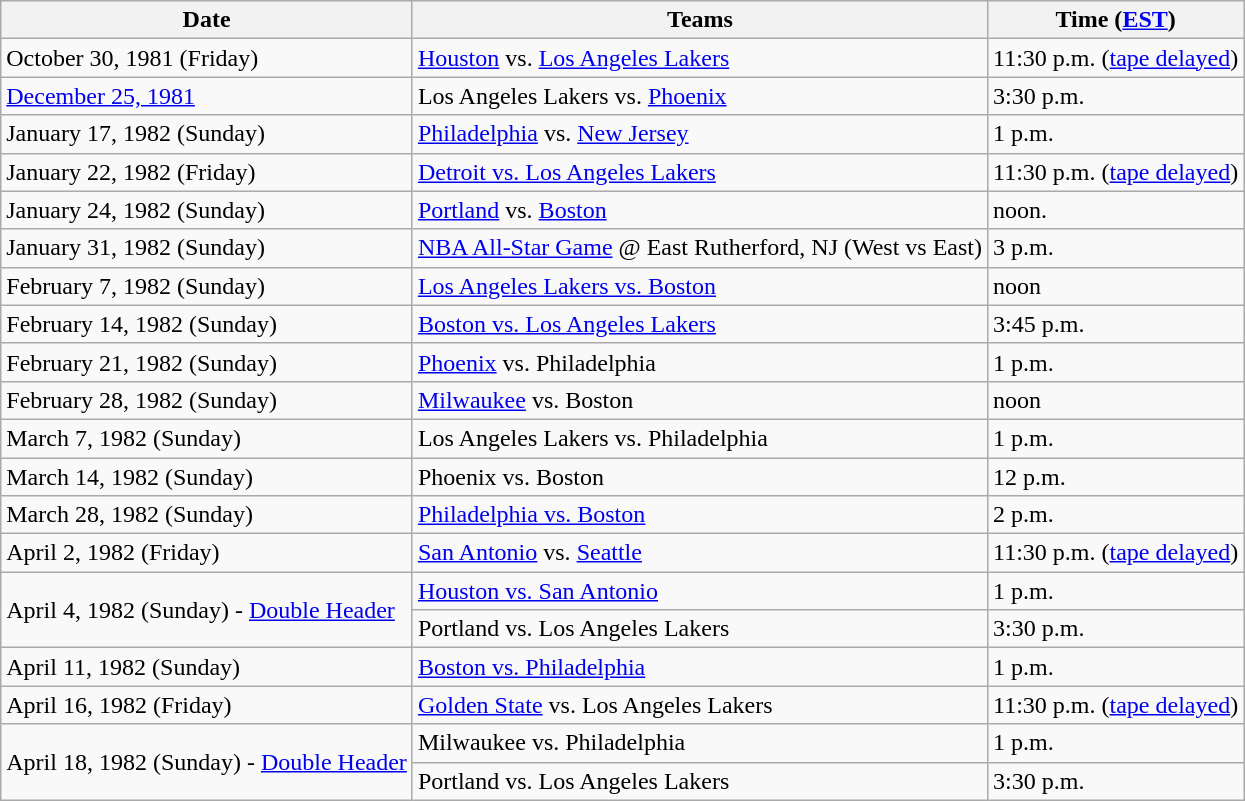<table class="wikitable">
<tr>
<th>Date</th>
<th>Teams</th>
<th>Time (<a href='#'>EST</a>)</th>
</tr>
<tr>
<td>October 30, 1981 (Friday)</td>
<td><a href='#'>Houston</a> vs. <a href='#'>Los Angeles Lakers</a></td>
<td>11:30 p.m. (<a href='#'>tape delayed</a>)</td>
</tr>
<tr>
<td><a href='#'>December 25, 1981</a></td>
<td>Los Angeles Lakers vs. <a href='#'>Phoenix</a></td>
<td>3:30 p.m.</td>
</tr>
<tr>
<td>January 17, 1982 (Sunday)</td>
<td><a href='#'>Philadelphia</a> vs. <a href='#'>New Jersey</a></td>
<td>1 p.m.</td>
</tr>
<tr>
<td>January 22, 1982 (Friday)</td>
<td><a href='#'>Detroit vs. Los Angeles Lakers</a></td>
<td>11:30 p.m. (<a href='#'>tape delayed</a>)</td>
</tr>
<tr>
<td>January 24, 1982 (Sunday)</td>
<td><a href='#'>Portland</a> vs. <a href='#'>Boston</a></td>
<td>noon.</td>
</tr>
<tr>
<td>January 31, 1982 (Sunday)</td>
<td><a href='#'>NBA All-Star Game</a> @ East Rutherford, NJ (West vs East)</td>
<td>3 p.m.</td>
</tr>
<tr>
<td>February 7, 1982 (Sunday)</td>
<td><a href='#'>Los Angeles Lakers vs. Boston</a></td>
<td>noon</td>
</tr>
<tr>
<td>February 14, 1982 (Sunday)</td>
<td><a href='#'>Boston vs. Los Angeles Lakers</a></td>
<td>3:45 p.m.</td>
</tr>
<tr>
<td>February 21, 1982 (Sunday)</td>
<td><a href='#'>Phoenix</a> vs. Philadelphia</td>
<td>1 p.m.</td>
</tr>
<tr>
<td>February 28, 1982 (Sunday)</td>
<td><a href='#'>Milwaukee</a> vs. Boston</td>
<td>noon</td>
</tr>
<tr>
<td>March 7, 1982 (Sunday)</td>
<td>Los Angeles Lakers vs. Philadelphia</td>
<td>1 p.m.</td>
</tr>
<tr>
<td>March 14, 1982 (Sunday)</td>
<td>Phoenix vs. Boston</td>
<td>12 p.m.</td>
</tr>
<tr>
<td>March 28, 1982 (Sunday)</td>
<td><a href='#'>Philadelphia vs. Boston</a></td>
<td>2 p.m.</td>
</tr>
<tr>
<td>April 2, 1982 (Friday)</td>
<td><a href='#'>San Antonio</a> vs. <a href='#'>Seattle</a></td>
<td>11:30 p.m. (<a href='#'>tape delayed</a>)</td>
</tr>
<tr>
<td rowspan="2">April 4, 1982 (Sunday) - <a href='#'>Double Header</a></td>
<td><a href='#'>Houston vs. San Antonio</a></td>
<td>1 p.m.</td>
</tr>
<tr>
<td>Portland vs. Los Angeles Lakers</td>
<td>3:30 p.m.</td>
</tr>
<tr>
<td>April 11, 1982 (Sunday)</td>
<td><a href='#'>Boston vs. Philadelphia</a></td>
<td>1 p.m.</td>
</tr>
<tr>
<td>April 16, 1982 (Friday)</td>
<td><a href='#'>Golden State</a> vs. Los Angeles Lakers</td>
<td>11:30 p.m. (<a href='#'>tape delayed</a>)</td>
</tr>
<tr>
<td rowspan="2">April 18, 1982 (Sunday) - <a href='#'>Double Header</a></td>
<td>Milwaukee vs. Philadelphia</td>
<td>1 p.m.</td>
</tr>
<tr>
<td>Portland vs. Los Angeles Lakers</td>
<td>3:30 p.m.</td>
</tr>
</table>
